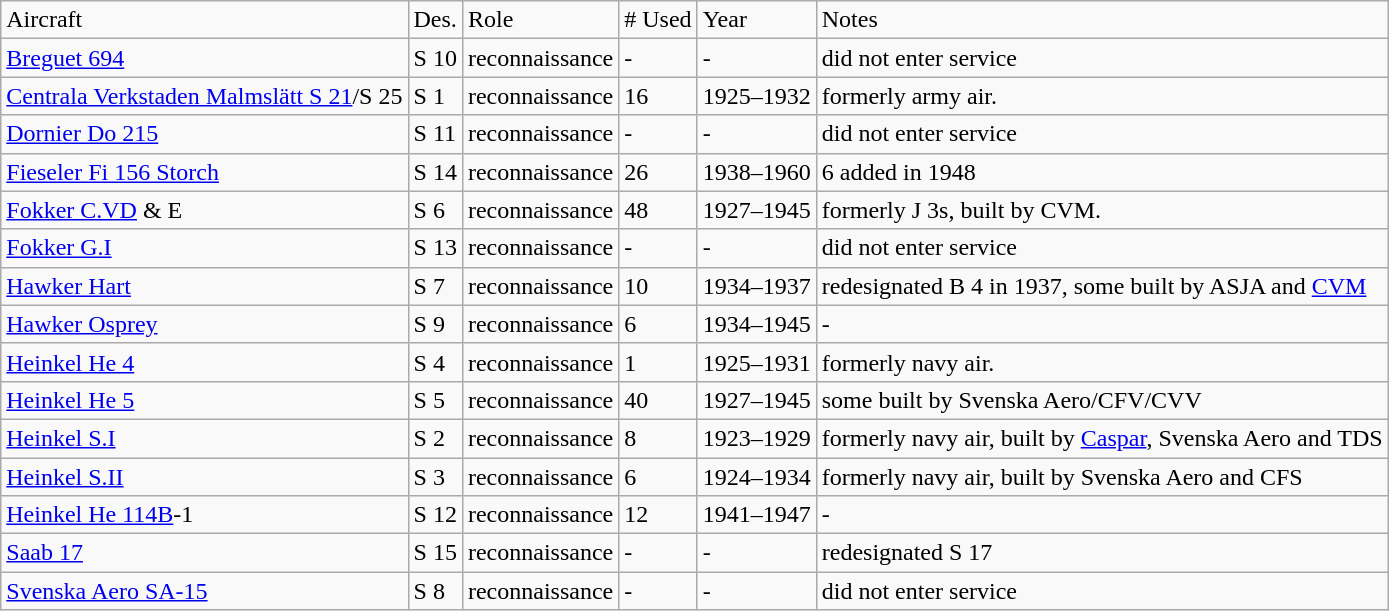<table class="wikitable sortable">
<tr>
<td>Aircraft</td>
<td>Des.</td>
<td>Role</td>
<td># Used</td>
<td>Year</td>
<td>Notes</td>
</tr>
<tr>
<td><a href='#'>Breguet 694</a></td>
<td>S 10</td>
<td>reconnaissance</td>
<td>-</td>
<td>-</td>
<td>did not enter service</td>
</tr>
<tr>
<td><a href='#'>Centrala Verkstaden Malmslätt S 21</a>/S 25</td>
<td>S 1</td>
<td>reconnaissance</td>
<td>16</td>
<td>1925–1932</td>
<td>formerly army air.</td>
</tr>
<tr>
<td><a href='#'>Dornier Do 215</a></td>
<td>S 11</td>
<td>reconnaissance</td>
<td>-</td>
<td>-</td>
<td>did not enter service</td>
</tr>
<tr>
<td><a href='#'>Fieseler Fi 156 Storch</a></td>
<td>S 14</td>
<td>reconnaissance</td>
<td>26</td>
<td>1938–1960</td>
<td>6 added in 1948</td>
</tr>
<tr>
<td><a href='#'>Fokker C.VD</a> & E</td>
<td>S 6</td>
<td>reconnaissance</td>
<td>48</td>
<td>1927–1945</td>
<td>formerly J 3s, built by CVM.</td>
</tr>
<tr>
<td><a href='#'>Fokker G.I</a></td>
<td>S 13</td>
<td>reconnaissance</td>
<td>-</td>
<td>-</td>
<td>did not enter service</td>
</tr>
<tr>
<td><a href='#'>Hawker Hart</a></td>
<td>S 7</td>
<td>reconnaissance</td>
<td>10</td>
<td>1934–1937</td>
<td>redesignated B 4 in 1937, some built by ASJA and <a href='#'>CVM</a></td>
</tr>
<tr>
<td><a href='#'>Hawker Osprey</a></td>
<td>S 9</td>
<td>reconnaissance</td>
<td>6</td>
<td>1934–1945</td>
<td>-</td>
</tr>
<tr>
<td><a href='#'>Heinkel He 4</a></td>
<td>S 4</td>
<td>reconnaissance</td>
<td>1</td>
<td>1925–1931</td>
<td>formerly navy air.</td>
</tr>
<tr>
<td><a href='#'>Heinkel He 5</a></td>
<td>S 5</td>
<td>reconnaissance</td>
<td>40</td>
<td>1927–1945</td>
<td>some built by Svenska Aero/CFV/CVV</td>
</tr>
<tr>
<td><a href='#'>Heinkel S.I</a></td>
<td>S 2</td>
<td>reconnaissance</td>
<td>8</td>
<td>1923–1929</td>
<td>formerly navy air, built by <a href='#'>Caspar</a>, Svenska Aero and TDS</td>
</tr>
<tr>
<td><a href='#'>Heinkel S.II</a></td>
<td>S 3</td>
<td>reconnaissance</td>
<td>6</td>
<td>1924–1934</td>
<td>formerly navy air, built by Svenska Aero and CFS</td>
</tr>
<tr>
<td><a href='#'>Heinkel He 114B</a>-1</td>
<td>S 12</td>
<td>reconnaissance</td>
<td>12</td>
<td>1941–1947</td>
<td>-</td>
</tr>
<tr>
<td><a href='#'>Saab 17</a></td>
<td>S 15</td>
<td>reconnaissance</td>
<td>-</td>
<td>-</td>
<td>redesignated S 17</td>
</tr>
<tr>
<td><a href='#'>Svenska Aero SA-15</a></td>
<td>S 8</td>
<td>reconnaissance</td>
<td>-</td>
<td>-</td>
<td>did not enter service</td>
</tr>
</table>
